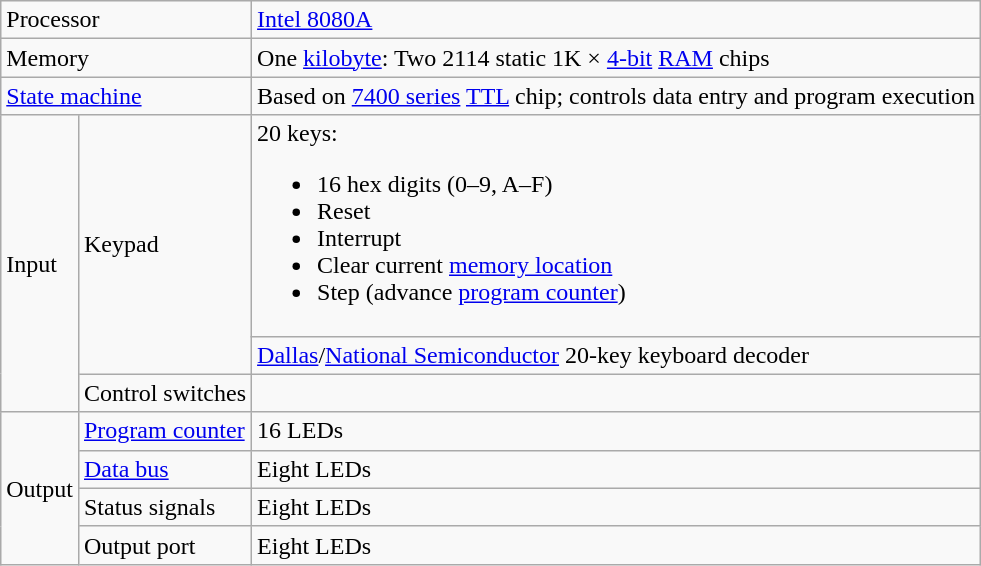<table class="wikitable">
<tr>
<td colspan='2'>Processor</td>
<td><a href='#'>Intel 8080A</a></td>
</tr>
<tr>
<td colspan='2'>Memory</td>
<td>One <a href='#'>kilobyte</a>: Two 2114 static 1K × <a href='#'>4-bit</a> <a href='#'>RAM</a> chips</td>
</tr>
<tr>
<td colspan='2'><a href='#'>State machine</a></td>
<td>Based on <a href='#'>7400 series</a> <a href='#'>TTL</a> chip; controls data entry and program execution</td>
</tr>
<tr>
<td rowspan='3'>Input</td>
<td rowspan='2'>Keypad</td>
<td>20 keys:<br><ul><li>16 hex digits (0–9, A–F)</li><li>Reset</li><li>Interrupt</li><li>Clear current <a href='#'>memory location</a></li><li>Step (advance <a href='#'>program counter</a>)</li></ul></td>
</tr>
<tr>
<td><a href='#'>Dallas</a>/<a href='#'>National Semiconductor</a> 20-key keyboard decoder</td>
</tr>
<tr>
<td>Control switches</td>
<td><br></td>
</tr>
<tr>
<td rowspan='4'>Output</td>
<td><a href='#'>Program counter</a></td>
<td>16 LEDs</td>
</tr>
<tr>
<td><a href='#'>Data bus</a></td>
<td>Eight LEDs</td>
</tr>
<tr>
<td>Status signals</td>
<td>Eight LEDs</td>
</tr>
<tr>
<td>Output port</td>
<td>Eight LEDs</td>
</tr>
</table>
